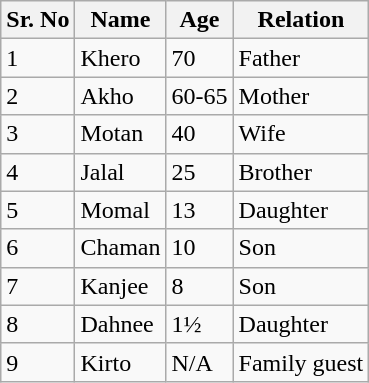<table class="wikitable">
<tr>
<th>Sr. No</th>
<th>Name</th>
<th>Age</th>
<th>Relation</th>
</tr>
<tr>
<td>1</td>
<td>Khero</td>
<td>70</td>
<td>Father</td>
</tr>
<tr>
<td>2</td>
<td>Akho</td>
<td>60-65</td>
<td>Mother</td>
</tr>
<tr>
<td>3</td>
<td>Motan</td>
<td>40</td>
<td>Wife</td>
</tr>
<tr>
<td>4</td>
<td>Jalal</td>
<td>25</td>
<td>Brother </td>
</tr>
<tr>
<td>5</td>
<td>Momal</td>
<td>13</td>
<td>Daughter</td>
</tr>
<tr>
<td>6</td>
<td>Chaman</td>
<td>10</td>
<td>Son</td>
</tr>
<tr>
<td>7</td>
<td>Kanjee</td>
<td>8</td>
<td>Son</td>
</tr>
<tr>
<td>8</td>
<td>Dahnee</td>
<td>1½</td>
<td>Daughter</td>
</tr>
<tr>
<td>9</td>
<td>Kirto</td>
<td>N/A</td>
<td>Family guest</td>
</tr>
</table>
